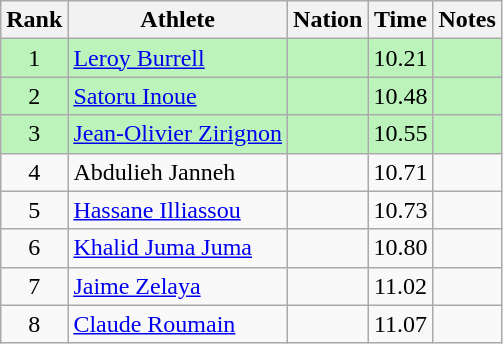<table class="wikitable sortable" style="text-align:center">
<tr>
<th>Rank</th>
<th>Athlete</th>
<th>Nation</th>
<th>Time</th>
<th>Notes</th>
</tr>
<tr style="background:#bbf3bb;">
<td>1</td>
<td align=left><a href='#'>Leroy Burrell</a></td>
<td align=left></td>
<td>10.21</td>
<td></td>
</tr>
<tr style="background:#bbf3bb;">
<td>2</td>
<td align=left><a href='#'>Satoru Inoue</a></td>
<td align=left></td>
<td>10.48</td>
<td></td>
</tr>
<tr style="background:#bbf3bb;">
<td>3</td>
<td align=left><a href='#'>Jean-Olivier Zirignon</a></td>
<td align=left></td>
<td>10.55</td>
<td></td>
</tr>
<tr>
<td>4</td>
<td align=left>Abdulieh Janneh</td>
<td align=left></td>
<td>10.71</td>
<td></td>
</tr>
<tr>
<td>5</td>
<td align=left><a href='#'>Hassane Illiassou</a></td>
<td align=left></td>
<td>10.73</td>
<td></td>
</tr>
<tr>
<td>6</td>
<td align=left><a href='#'>Khalid Juma Juma</a></td>
<td align=left></td>
<td>10.80</td>
<td></td>
</tr>
<tr>
<td>7</td>
<td align=left><a href='#'>Jaime Zelaya</a></td>
<td align=left></td>
<td>11.02</td>
<td></td>
</tr>
<tr>
<td>8</td>
<td align=left><a href='#'>Claude Roumain</a></td>
<td align=left></td>
<td>11.07</td>
<td></td>
</tr>
</table>
